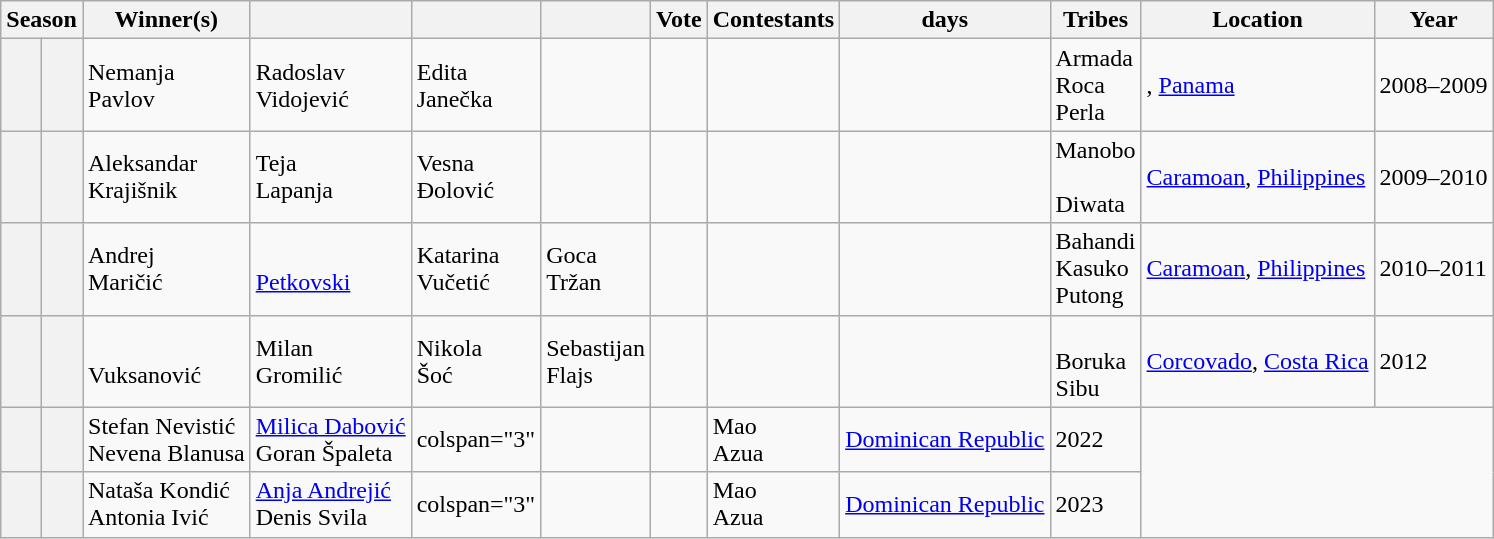<table class="wikitable">
<tr>
<th bgcolor="DEDDE2" colspan="2">Season</th>
<th bgcolor="DEDDE2">Winner(s)</th>
<th bgcolor="DEDDE2"></th>
<th bgcolor="DEDDE2"></th>
<th bgcolor="DEDDE2"></th>
<th bgcolor="DEDDE2">Vote</th>
<th bgcolor="DEDDE2">Contestants</th>
<th bgcolor="DEDDE2"> days</th>
<th bgcolor="DEDDE2">Tribes</th>
<th bgcolor="DEDDE2">Location</th>
<th bgcolor="DEDDE2">Year</th>
</tr>
<tr>
<th></th>
<th></th>
<td>Nemanja<br>Pavlov</td>
<td>Radoslav<br>Vidojević</td>
<td>Edita<br>Janečka</td>
<td></td>
<td></td>
<td></td>
<td></td>
<td> Armada<br> Roca<br> Perla</td>
<td>, <a href='#'>Panama</a></td>
<td>2008–2009</td>
</tr>
<tr>
<th></th>
<th></th>
<td>Aleksandar<br>Krajišnik</td>
<td>Teja<br>Lapanja</td>
<td>Vesna<br>Đolović</td>
<td></td>
<td></td>
<td></td>
<td></td>
<td> Manobo<br><br> Diwata</td>
<td><a href='#'>Caramoan</a>, <a href='#'>Philippines</a></td>
<td>2009–2010</td>
</tr>
<tr>
<th></th>
<th></th>
<td>Andrej<br>Maričić</td>
<td><a href='#'><br>Petkovski</a></td>
<td>Katarina<br>Vučetić</td>
<td>Goca<br>Tržan</td>
<td></td>
<td></td>
<td></td>
<td> Bahandi<br> Kasuko<br> Putong</td>
<td><a href='#'>Caramoan</a>, <a href='#'>Philippines</a></td>
<td>2010–2011</td>
</tr>
<tr>
<th></th>
<th></th>
<td><br>Vuksanović</td>
<td>Milan<br>Gromilić</td>
<td>Nikola<br>Šoć</td>
<td>Sebastijan<br>Flajs</td>
<td></td>
<td></td>
<td></td>
<td><br> Boruka<br> Sibu</td>
<td><a href='#'>Corcovado</a>, <a href='#'>Costa Rica</a></td>
<td>2012</td>
</tr>
<tr>
<th></th>
<th></th>
<td>Stefan Nevistić<br>Nevena Blanusa</td>
<td><a href='#'>Milica Dabović</a><br>Goran Špaleta</td>
<td>colspan="3" </td>
<td></td>
<td></td>
<td> Mao<br> Azua</td>
<td><a href='#'>Dominican Republic</a></td>
<td>2022</td>
</tr>
<tr>
<th></th>
<th></th>
<td>Nataša Kondić<br>Antonia Ivić</td>
<td><a href='#'>Anja Andrejić</a><br> Denis Svila</td>
<td>colspan="3" </td>
<td></td>
<td></td>
<td> Mao<br> Azua</td>
<td><a href='#'>Dominican Republic</a></td>
<td>2023</td>
</tr>
</table>
